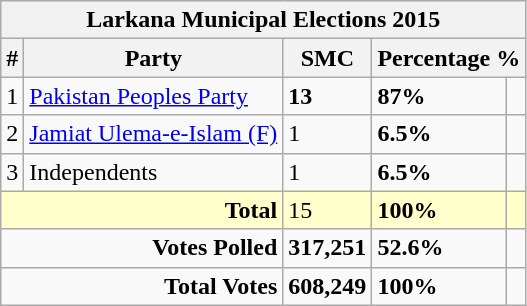<table class="wikitable">
<tr>
<th colspan="5">Larkana Municipal Elections 2015</th>
</tr>
<tr>
<th>#</th>
<th>Party</th>
<th>SMC</th>
<th colspan="2">Percentage %</th>
</tr>
<tr>
<td>1</td>
<td> <a href='#'>Pakistan Peoples Party</a></td>
<td><strong>13</strong></td>
<td><strong>87%</strong></td>
<td></td>
</tr>
<tr>
<td>2</td>
<td><a href='#'>Jamiat Ulema-e-Islam (F)</a></td>
<td>1</td>
<td><strong>6.5%</strong></td>
<td></td>
</tr>
<tr>
<td>3</td>
<td>Independents</td>
<td>1</td>
<td><strong>6.5%</strong></td>
<td></td>
</tr>
<tr style="border: 1px solid black; background: #ffffcc;">
<td colspan="2" align=right><strong>Total</strong></td>
<td>15</td>
<td><strong>100%</strong></td>
<td></td>
</tr>
<tr>
<td colspan="2" align=right><strong>Votes Polled</strong></td>
<td><strong>317,251</strong></td>
<td><strong>52.6%</strong></td>
<td></td>
</tr>
<tr>
<td colspan="2" align=right><strong>Total Votes</strong></td>
<td><strong>608,249</strong></td>
<td><strong>100%</strong></td>
<td></td>
</tr>
</table>
